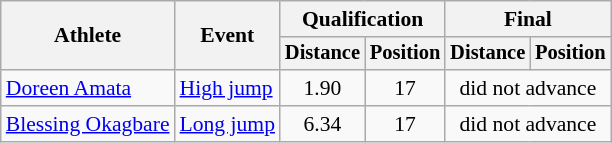<table class=wikitable style="font-size:90%">
<tr>
<th rowspan="2">Athlete</th>
<th rowspan="2">Event</th>
<th colspan="2">Qualification</th>
<th colspan="2">Final</th>
</tr>
<tr style="font-size:95%">
<th>Distance</th>
<th>Position</th>
<th>Distance</th>
<th>Position</th>
</tr>
<tr align=center>
<td align=left><a href='#'>Doreen Amata</a></td>
<td align=left><a href='#'>High jump</a></td>
<td>1.90</td>
<td>17</td>
<td colspan=2>did not advance</td>
</tr>
<tr align=center>
<td align=left><a href='#'>Blessing Okagbare</a></td>
<td align=left><a href='#'>Long jump</a></td>
<td>6.34</td>
<td>17</td>
<td colspan=2>did not advance</td>
</tr>
</table>
